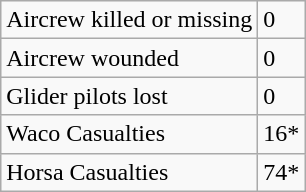<table class="wikitable">
<tr>
<td>Aircrew killed or missing</td>
<td>0</td>
</tr>
<tr>
<td>Aircrew wounded</td>
<td>0</td>
</tr>
<tr>
<td>Glider pilots lost</td>
<td>0</td>
</tr>
<tr>
<td>Waco Casualties</td>
<td>16*</td>
</tr>
<tr>
<td>Horsa Casualties</td>
<td>74*</td>
</tr>
</table>
